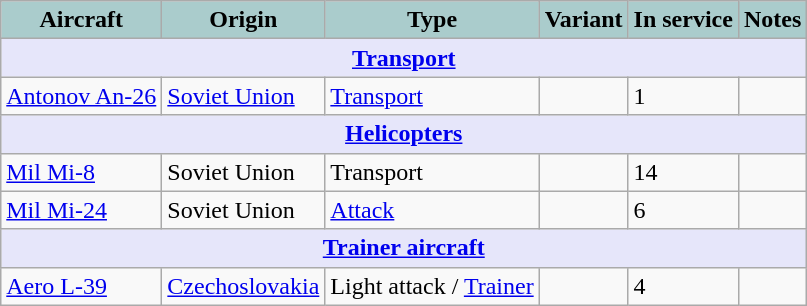<table class="wikitable">
<tr>
<th style="text-align:center; background:#acc;">Aircraft</th>
<th style="text-align: center; background:#acc;">Origin</th>
<th style="text-align:l center; background:#acc;">Type</th>
<th style="text-align:left; background:#acc;">Variant</th>
<th style="text-align:center; background:#acc;">In service</th>
<th style="text-align: center; background:#acc;">Notes</th>
</tr>
<tr>
<th style="align: center; background: lavender;" colspan="7"><a href='#'>Transport</a></th>
</tr>
<tr>
<td><a href='#'>Antonov An-26</a></td>
<td><a href='#'>Soviet Union</a></td>
<td><a href='#'>Transport</a></td>
<td></td>
<td>1</td>
<td></td>
</tr>
<tr>
<th style="align: center; background: lavender;" colspan="7"><a href='#'>Helicopters</a></th>
</tr>
<tr>
<td><a href='#'>Mil Mi-8</a></td>
<td>Soviet Union</td>
<td>Transport</td>
<td></td>
<td>14</td>
<td></td>
</tr>
<tr>
<td><a href='#'>Mil Mi-24</a></td>
<td>Soviet Union</td>
<td><a href='#'>Attack</a></td>
<td></td>
<td>6</td>
<td></td>
</tr>
<tr>
<th style="align: center; background: lavender;" colspan="7"><a href='#'>Trainer aircraft</a></th>
</tr>
<tr>
<td><a href='#'>Aero L-39</a></td>
<td><a href='#'>Czechoslovakia</a></td>
<td>Light attack / <a href='#'>Trainer</a></td>
<td></td>
<td>4</td>
<td></td>
</tr>
</table>
